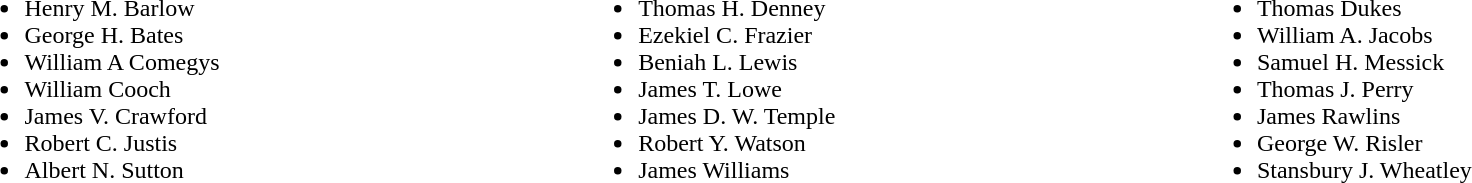<table width=100%>
<tr valign=top>
<td><br><ul><li>Henry M. Barlow</li><li>George H. Bates</li><li>William A Comegys</li><li>William Cooch</li><li>James V. Crawford</li><li>Robert C. Justis</li><li>Albert N. Sutton</li></ul></td>
<td><br><ul><li>Thomas H. Denney</li><li>Ezekiel C. Frazier</li><li>Beniah L. Lewis</li><li>James T. Lowe</li><li>James D. W. Temple</li><li>Robert Y. Watson</li><li>James Williams</li></ul></td>
<td><br><ul><li>Thomas Dukes</li><li>William A. Jacobs</li><li>Samuel H. Messick</li><li>Thomas J. Perry</li><li>James Rawlins</li><li>George W. Risler</li><li>Stansbury J. Wheatley</li></ul></td>
</tr>
</table>
